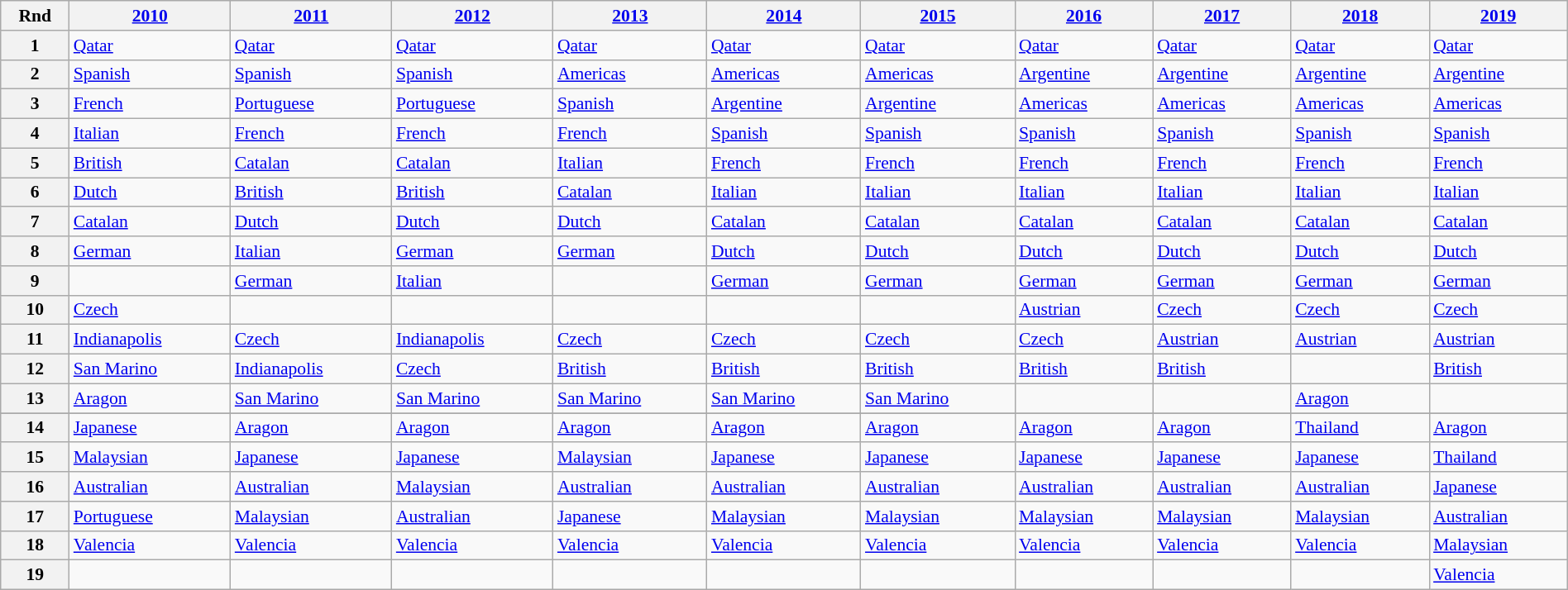<table class="wikitable" style="font-size: 90%; width: 100%;">
<tr>
<th>Rnd</th>
<th><a href='#'>2010</a></th>
<th><a href='#'>2011</a></th>
<th><a href='#'>2012</a></th>
<th><a href='#'>2013</a></th>
<th><a href='#'>2014</a></th>
<th><a href='#'>2015</a></th>
<th><a href='#'>2016</a></th>
<th><a href='#'>2017</a></th>
<th><a href='#'>2018</a></th>
<th><a href='#'>2019</a></th>
</tr>
<tr>
<th>1</th>
<td> <a href='#'>Qatar</a></td>
<td> <a href='#'>Qatar</a></td>
<td> <a href='#'>Qatar</a></td>
<td> <a href='#'>Qatar</a></td>
<td> <a href='#'>Qatar</a></td>
<td> <a href='#'>Qatar</a></td>
<td> <a href='#'>Qatar</a></td>
<td> <a href='#'>Qatar</a></td>
<td> <a href='#'>Qatar</a></td>
<td> <a href='#'>Qatar</a></td>
</tr>
<tr>
<th>2</th>
<td> <a href='#'>Spanish</a></td>
<td> <a href='#'>Spanish</a></td>
<td> <a href='#'>Spanish</a></td>
<td> <a href='#'>Americas</a></td>
<td> <a href='#'>Americas</a></td>
<td> <a href='#'>Americas</a></td>
<td> <a href='#'>Argentine</a></td>
<td> <a href='#'>Argentine</a></td>
<td> <a href='#'>Argentine</a></td>
<td> <a href='#'>Argentine</a></td>
</tr>
<tr>
<th>3</th>
<td> <a href='#'>French</a></td>
<td> <a href='#'>Portuguese</a></td>
<td> <a href='#'>Portuguese</a></td>
<td> <a href='#'>Spanish</a></td>
<td> <a href='#'>Argentine</a></td>
<td> <a href='#'>Argentine</a></td>
<td> <a href='#'>Americas</a></td>
<td> <a href='#'>Americas</a></td>
<td> <a href='#'>Americas</a></td>
<td> <a href='#'>Americas</a></td>
</tr>
<tr>
<th>4</th>
<td> <a href='#'>Italian</a></td>
<td> <a href='#'>French</a></td>
<td> <a href='#'>French</a></td>
<td> <a href='#'>French</a></td>
<td> <a href='#'>Spanish</a></td>
<td> <a href='#'>Spanish</a></td>
<td> <a href='#'>Spanish</a></td>
<td> <a href='#'>Spanish</a></td>
<td> <a href='#'>Spanish</a></td>
<td> <a href='#'>Spanish</a></td>
</tr>
<tr>
<th>5</th>
<td> <a href='#'>British</a></td>
<td> <a href='#'>Catalan</a></td>
<td> <a href='#'>Catalan</a></td>
<td> <a href='#'>Italian</a></td>
<td> <a href='#'>French</a></td>
<td> <a href='#'>French</a></td>
<td> <a href='#'>French</a></td>
<td> <a href='#'>French</a></td>
<td> <a href='#'>French</a></td>
<td> <a href='#'>French</a></td>
</tr>
<tr>
<th>6</th>
<td> <a href='#'>Dutch</a></td>
<td> <a href='#'>British</a></td>
<td> <a href='#'>British</a></td>
<td> <a href='#'>Catalan</a></td>
<td> <a href='#'>Italian</a></td>
<td> <a href='#'>Italian</a></td>
<td> <a href='#'>Italian</a></td>
<td> <a href='#'>Italian</a></td>
<td> <a href='#'>Italian</a></td>
<td> <a href='#'>Italian</a></td>
</tr>
<tr>
<th>7</th>
<td> <a href='#'>Catalan</a></td>
<td> <a href='#'>Dutch</a></td>
<td> <a href='#'>Dutch</a></td>
<td> <a href='#'>Dutch</a></td>
<td> <a href='#'>Catalan</a></td>
<td> <a href='#'>Catalan</a></td>
<td> <a href='#'>Catalan</a></td>
<td> <a href='#'>Catalan</a></td>
<td> <a href='#'>Catalan</a></td>
<td> <a href='#'>Catalan</a></td>
</tr>
<tr>
<th>8</th>
<td> <a href='#'>German</a></td>
<td> <a href='#'>Italian</a></td>
<td> <a href='#'>German</a></td>
<td> <a href='#'>German</a></td>
<td> <a href='#'>Dutch</a></td>
<td> <a href='#'>Dutch</a></td>
<td> <a href='#'>Dutch</a></td>
<td> <a href='#'>Dutch</a></td>
<td> <a href='#'>Dutch</a></td>
<td> <a href='#'>Dutch</a></td>
</tr>
<tr>
<th>9</th>
<td></td>
<td> <a href='#'>German</a></td>
<td> <a href='#'>Italian</a></td>
<td></td>
<td> <a href='#'>German</a></td>
<td> <a href='#'>German</a></td>
<td> <a href='#'>German</a></td>
<td> <a href='#'>German</a></td>
<td> <a href='#'>German</a></td>
<td> <a href='#'>German</a></td>
</tr>
<tr>
<th>10</th>
<td> <a href='#'>Czech</a></td>
<td></td>
<td></td>
<td></td>
<td></td>
<td></td>
<td> <a href='#'>Austrian</a></td>
<td> <a href='#'>Czech</a></td>
<td> <a href='#'>Czech</a></td>
<td> <a href='#'>Czech</a></td>
</tr>
<tr>
<th>11</th>
<td> <a href='#'>Indianapolis</a></td>
<td> <a href='#'>Czech</a></td>
<td> <a href='#'>Indianapolis</a></td>
<td> <a href='#'>Czech</a></td>
<td> <a href='#'>Czech</a></td>
<td> <a href='#'>Czech</a></td>
<td> <a href='#'>Czech</a></td>
<td> <a href='#'>Austrian</a></td>
<td> <a href='#'>Austrian</a></td>
<td> <a href='#'>Austrian</a></td>
</tr>
<tr>
<th>12</th>
<td> <a href='#'>San Marino</a></td>
<td> <a href='#'>Indianapolis</a></td>
<td> <a href='#'>Czech</a></td>
<td> <a href='#'>British</a></td>
<td> <a href='#'>British</a></td>
<td> <a href='#'>British</a></td>
<td> <a href='#'>British</a></td>
<td> <a href='#'>British</a></td>
<td></td>
<td> <a href='#'>British</a></td>
</tr>
<tr>
<th>13</th>
<td> <a href='#'>Aragon</a></td>
<td> <a href='#'>San Marino</a></td>
<td> <a href='#'>San Marino</a></td>
<td> <a href='#'>San Marino</a></td>
<td> <a href='#'>San Marino</a></td>
<td> <a href='#'>San Marino</a></td>
<td></td>
<td></td>
<td> <a href='#'>Aragon</a></td>
<td></td>
</tr>
<tr>
</tr>
<tr>
<th>14</th>
<td> <a href='#'>Japanese</a></td>
<td> <a href='#'>Aragon</a></td>
<td> <a href='#'>Aragon</a></td>
<td> <a href='#'>Aragon</a></td>
<td> <a href='#'>Aragon</a></td>
<td> <a href='#'>Aragon</a></td>
<td> <a href='#'>Aragon</a></td>
<td> <a href='#'>Aragon</a></td>
<td> <a href='#'>Thailand</a></td>
<td> <a href='#'>Aragon</a></td>
</tr>
<tr>
<th>15</th>
<td> <a href='#'>Malaysian</a></td>
<td> <a href='#'>Japanese</a></td>
<td> <a href='#'>Japanese</a></td>
<td> <a href='#'>Malaysian</a></td>
<td> <a href='#'>Japanese</a></td>
<td> <a href='#'>Japanese</a></td>
<td> <a href='#'>Japanese</a></td>
<td> <a href='#'>Japanese</a></td>
<td> <a href='#'>Japanese</a></td>
<td> <a href='#'>Thailand</a></td>
</tr>
<tr>
<th>16</th>
<td> <a href='#'>Australian</a></td>
<td> <a href='#'>Australian</a></td>
<td> <a href='#'>Malaysian</a></td>
<td> <a href='#'>Australian</a></td>
<td> <a href='#'>Australian</a></td>
<td> <a href='#'>Australian</a></td>
<td> <a href='#'>Australian</a></td>
<td> <a href='#'>Australian</a></td>
<td> <a href='#'>Australian</a></td>
<td> <a href='#'>Japanese</a></td>
</tr>
<tr>
<th>17</th>
<td> <a href='#'>Portuguese</a></td>
<td> <a href='#'>Malaysian</a></td>
<td> <a href='#'>Australian</a></td>
<td> <a href='#'>Japanese</a></td>
<td> <a href='#'>Malaysian</a></td>
<td> <a href='#'>Malaysian</a></td>
<td> <a href='#'>Malaysian</a></td>
<td> <a href='#'>Malaysian</a></td>
<td> <a href='#'>Malaysian</a></td>
<td> <a href='#'>Australian</a></td>
</tr>
<tr>
<th>18</th>
<td> <a href='#'>Valencia</a></td>
<td> <a href='#'>Valencia</a></td>
<td> <a href='#'>Valencia</a></td>
<td> <a href='#'>Valencia</a></td>
<td> <a href='#'>Valencia</a></td>
<td> <a href='#'>Valencia</a></td>
<td> <a href='#'>Valencia</a></td>
<td> <a href='#'>Valencia</a></td>
<td> <a href='#'>Valencia</a></td>
<td> <a href='#'>Malaysian</a></td>
</tr>
<tr>
<th>19</th>
<td></td>
<td></td>
<td></td>
<td></td>
<td></td>
<td></td>
<td></td>
<td></td>
<td></td>
<td> <a href='#'>Valencia</a></td>
</tr>
</table>
